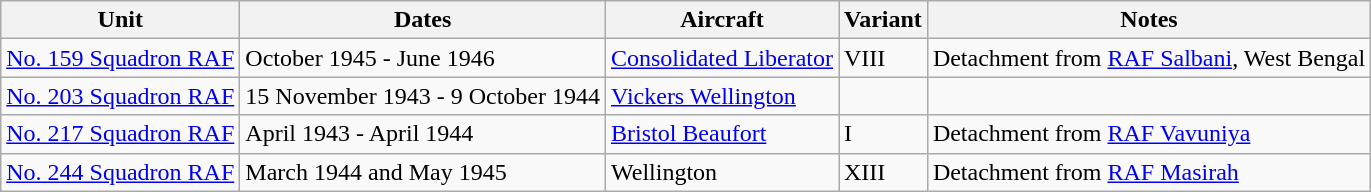<table class="wikitable">
<tr>
<th>Unit</th>
<th>Dates</th>
<th>Aircraft</th>
<th>Variant</th>
<th>Notes</th>
</tr>
<tr>
<td><a href='#'>No. 159 Squadron RAF</a></td>
<td>October 1945 - June 1946</td>
<td><a href='#'>Consolidated Liberator</a></td>
<td>VIII</td>
<td>Detachment from <a href='#'>RAF Salbani</a>, West Bengal</td>
</tr>
<tr>
<td><a href='#'>No. 203 Squadron RAF</a></td>
<td>15 November 1943 - 9 October 1944</td>
<td><a href='#'>Vickers Wellington</a></td>
<td></td>
<td></td>
</tr>
<tr>
<td><a href='#'>No. 217 Squadron RAF</a></td>
<td>April 1943 - April 1944</td>
<td><a href='#'>Bristol Beaufort</a></td>
<td>I</td>
<td>Detachment from <a href='#'>RAF Vavuniya</a></td>
</tr>
<tr>
<td><a href='#'>No. 244 Squadron RAF</a></td>
<td>March 1944 and May 1945</td>
<td>Wellington</td>
<td>XIII</td>
<td>Detachment from <a href='#'>RAF Masirah</a></td>
</tr>
</table>
